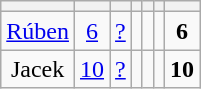<table class="wikitable" style="text-align:center;">
<tr>
<th></th>
<th></th>
<th></th>
<th></th>
<th></th>
<th></th>
<th></th>
</tr>
<tr>
<td><a href='#'>Rúben</a></td>
<td><a href='#'>6</a></td>
<td><a href='#'>?</a></td>
<td></td>
<td></td>
<td></td>
<td><strong>6</strong></td>
</tr>
<tr>
<td>Jacek</td>
<td><a href='#'>10</a></td>
<td><a href='#'>?</a></td>
<td></td>
<td></td>
<td></td>
<td><strong>10</strong></td>
</tr>
</table>
